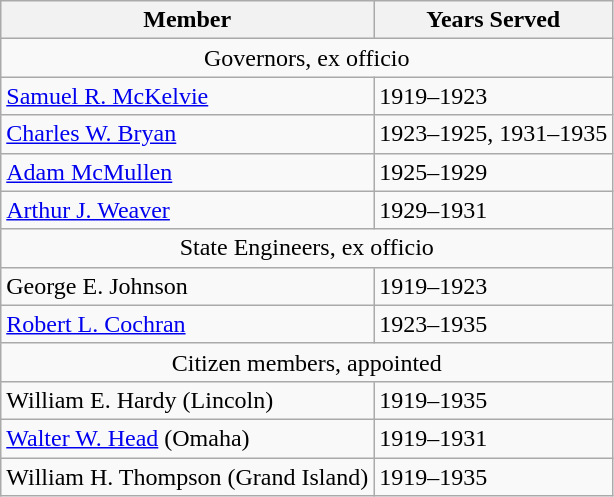<table class="wikitable floatright">
<tr>
<th>Member</th>
<th>Years Served</th>
</tr>
<tr>
<td colspan=2 align=center>Governors, ex officio</td>
</tr>
<tr>
<td><a href='#'>Samuel R. McKelvie</a></td>
<td>1919–1923</td>
</tr>
<tr>
<td><a href='#'>Charles W. Bryan</a></td>
<td>1923–1925, 1931–1935</td>
</tr>
<tr>
<td><a href='#'>Adam McMullen</a></td>
<td>1925–1929</td>
</tr>
<tr>
<td><a href='#'>Arthur J. Weaver</a></td>
<td>1929–1931</td>
</tr>
<tr>
<td colspan=2 align=center>State Engineers, ex officio</td>
</tr>
<tr>
<td>George E. Johnson</td>
<td>1919–1923</td>
</tr>
<tr>
<td><a href='#'>Robert L. Cochran</a></td>
<td>1923–1935</td>
</tr>
<tr>
<td colspan=2 align=center>Citizen members, appointed</td>
</tr>
<tr>
<td>William E. Hardy (Lincoln)</td>
<td>1919–1935</td>
</tr>
<tr>
<td><a href='#'>Walter W. Head</a> (Omaha)</td>
<td>1919–1931</td>
</tr>
<tr>
<td>William H. Thompson (Grand Island)</td>
<td>1919–1935</td>
</tr>
</table>
